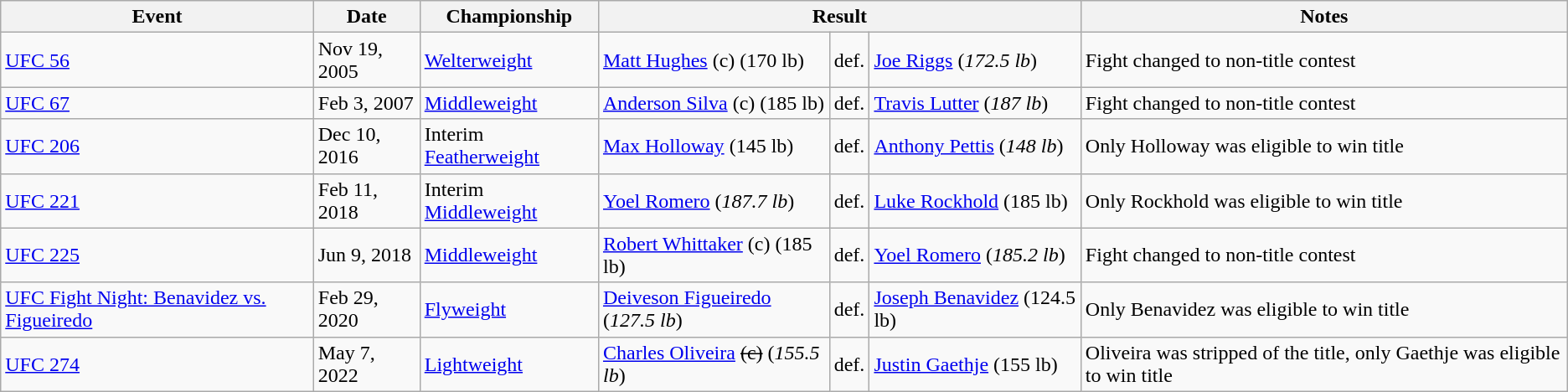<table class="wikitable">
<tr>
<th>Event</th>
<th>Date</th>
<th>Championship</th>
<th colspan=3>Result</th>
<th>Notes</th>
</tr>
<tr>
<td><a href='#'>UFC 56</a></td>
<td>Nov 19, 2005</td>
<td><a href='#'> Welterweight</a></td>
<td><a href='#'>Matt Hughes</a> (c) (170 lb)</td>
<td>def.</td>
<td><a href='#'>Joe Riggs</a> (<em>172.5 lb</em>)</td>
<td>Fight changed to non-title contest</td>
</tr>
<tr>
<td><a href='#'>UFC 67</a></td>
<td>Feb 3, 2007</td>
<td><a href='#'> Middleweight</a></td>
<td><a href='#'>Anderson Silva</a> (c) (185 lb)</td>
<td>def.</td>
<td><a href='#'>Travis Lutter</a> (<em>187 lb</em>)</td>
<td>Fight changed to non-title contest</td>
</tr>
<tr>
<td><a href='#'>UFC 206</a></td>
<td>Dec 10, 2016</td>
<td>Interim <a href='#'> Featherweight</a></td>
<td><a href='#'>Max Holloway</a> (145 lb)</td>
<td>def.</td>
<td><a href='#'>Anthony Pettis</a> (<em>148 lb</em>)</td>
<td>Only Holloway was eligible to win title</td>
</tr>
<tr>
<td><a href='#'>UFC 221</a></td>
<td>Feb 11, 2018</td>
<td>Interim <a href='#'> Middleweight</a></td>
<td><a href='#'>Yoel Romero</a> (<em>187.7 lb</em>)</td>
<td>def.</td>
<td><a href='#'>Luke Rockhold</a> (185 lb)</td>
<td>Only Rockhold was eligible to win title</td>
</tr>
<tr>
<td><a href='#'>UFC 225</a></td>
<td>Jun 9, 2018</td>
<td><a href='#'> Middleweight</a></td>
<td><a href='#'>Robert Whittaker</a> (c) (185 lb)</td>
<td>def.</td>
<td><a href='#'>Yoel Romero</a> (<em>185.2 lb</em>)</td>
<td>Fight changed to non-title contest</td>
</tr>
<tr>
<td><a href='#'>UFC Fight Night: Benavidez vs. Figueiredo</a></td>
<td>Feb 29, 2020</td>
<td><a href='#'> Flyweight</a></td>
<td><a href='#'>Deiveson Figueiredo</a> (<em>127.5 lb</em>)</td>
<td>def.</td>
<td><a href='#'>Joseph Benavidez</a> (124.5 lb)</td>
<td>Only Benavidez was eligible to win title</td>
</tr>
<tr>
<td><a href='#'>UFC 274</a></td>
<td>May 7, 2022</td>
<td><a href='#'>Lightweight</a></td>
<td><a href='#'>Charles Oliveira</a> <s>(c)</s> (<em>155.5 lb</em>)</td>
<td>def.</td>
<td><a href='#'>Justin Gaethje</a> (155 lb)</td>
<td>Oliveira was stripped of the title, only Gaethje was eligible to win title</td>
</tr>
</table>
